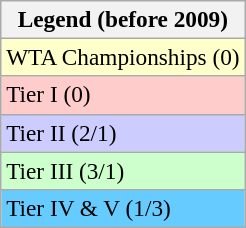<table class=wikitable style=font-size:97%>
<tr>
<th>Legend (before 2009)</th>
</tr>
<tr>
<td align=center colspan=2 style="background:#ffc;">WTA Championships (0)</td>
</tr>
<tr>
<td bgcolor=#ffcccc>Tier I (0)</td>
</tr>
<tr>
<td bgcolor=#ccccff>Tier II (2/1)</td>
</tr>
<tr>
<td bgcolor=#CCFFCC>Tier III (3/1)</td>
</tr>
<tr>
<td bgcolor=#66CCFF>Tier IV & V (1/3)</td>
</tr>
</table>
